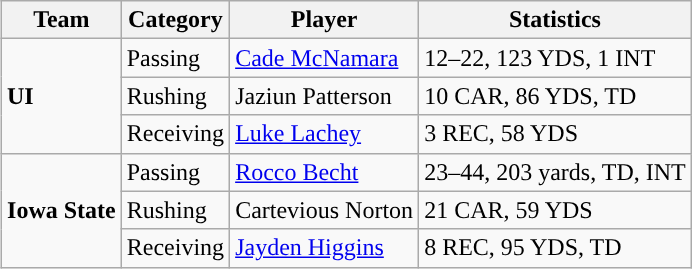<table class="wikitable" style="float: right;">
<tr>
<th>Team</th>
<th>Category</th>
<th>Player</th>
<th>Statistics</th>
</tr>
<tr>
<td rowspan=3><strong>UI</strong></td>
<td>Passing</td>
<td><a href='#'>Cade McNamara</a></td>
<td>12–22, 123 YDS, 1 INT</td>
</tr>
<tr>
<td>Rushing</td>
<td>Jaziun Patterson</td>
<td>10 CAR, 86 YDS, TD</td>
</tr>
<tr>
<td>Receiving</td>
<td><a href='#'>Luke Lachey</a></td>
<td>3 REC, 58 YDS</td>
</tr>
<tr>
<td rowspan=3><strong>Iowa State</strong></td>
<td>Passing</td>
<td><a href='#'>Rocco Becht</a></td>
<td>23–44, 203 yards, TD, INT</td>
</tr>
<tr>
<td>Rushing</td>
<td>Cartevious Norton</td>
<td>21 CAR, 59 YDS</td>
</tr>
<tr>
<td>Receiving</td>
<td><a href='#'>Jayden Higgins</a></td>
<td>8 REC, 95 YDS, TD</td>
</tr>
</table>
